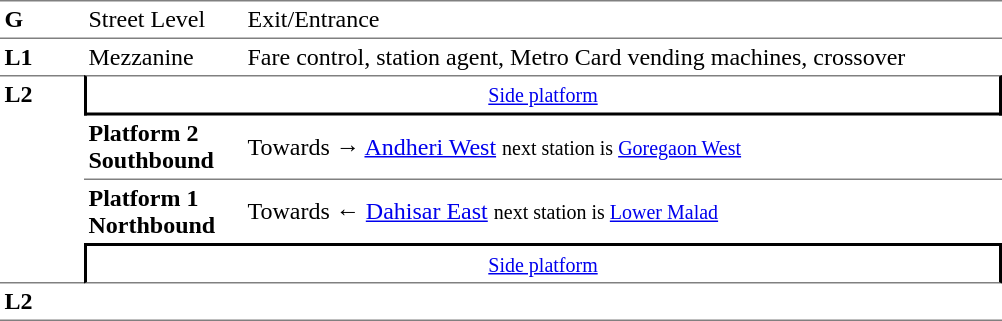<table cellspacing="0" cellpadding="3" border="0">
<tr>
<td style="border-bottom:solid 1px gray;border-top:solid 1px gray;" width="50" valign="top"><strong>G</strong></td>
<td style="border-top:solid 1px gray;border-bottom:solid 1px gray;" width="100" valign="top">Street Level</td>
<td style="border-top:solid 1px gray;border-bottom:solid 1px gray;" width="500" valign="top">Exit/Entrance</td>
</tr>
<tr>
<td valign="top"><strong>L1</strong></td>
<td valign="top">Mezzanine</td>
<td valign="top">Fare control, station agent, Metro Card vending machines, crossover</td>
</tr>
<tr>
<td rowspan="4" style="border-top:solid 1px gray;border-bottom:solid 1px gray;" width="50" valign="top"><strong>L2</strong></td>
<td colspan="2" style="border-top:solid 1px gray;border-right:solid 2px black;border-left:solid 2px black;border-bottom:solid 2px black;text-align:center;"><small><a href='#'>Side platform</a></small></td>
</tr>
<tr>
<td style="border-bottom:solid 1px gray;" width="100"><span><strong>Platform 2</strong><br><strong>Southbound</strong></span></td>
<td style="border-bottom:solid 1px gray;" width="500">Towards → <a href='#'>Andheri West</a> <small>next station is <a href='#'>Goregaon West</a></small></td>
</tr>
<tr>
<td><span><strong>Platform 1</strong><br><strong>Northbound</strong></span></td>
<td>Towards ← <a href='#'>Dahisar East</a> <small>next station is <a href='#'>Lower Malad</a></small></td>
</tr>
<tr>
<td colspan="2" style="border-top:solid 2px black;border-right:solid 2px black;border-left:solid 2px black;border-bottom:solid 1px gray;" align="center"><small><a href='#'>Side platform</a></small></td>
</tr>
<tr>
<td rowspan="2" style="border-bottom:solid 1px gray;" width="50" valign="top"><strong>L2</strong></td>
<td style="border-bottom:solid 1px gray;" width="100"></td>
<td style="border-bottom:solid 1px gray;" width="500"></td>
</tr>
<tr>
</tr>
</table>
